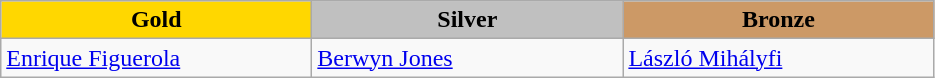<table class="wikitable" style="text-align:left">
<tr align="center">
<td width=200 bgcolor=gold><strong>Gold</strong></td>
<td width=200 bgcolor=silver><strong>Silver</strong></td>
<td width=200 bgcolor=CC9966><strong>Bronze</strong></td>
</tr>
<tr>
<td><a href='#'>Enrique Figuerola</a><br><em></em></td>
<td><a href='#'>Berwyn Jones</a><br><em></em></td>
<td><a href='#'>László Mihályfi</a><br><em></em></td>
</tr>
</table>
